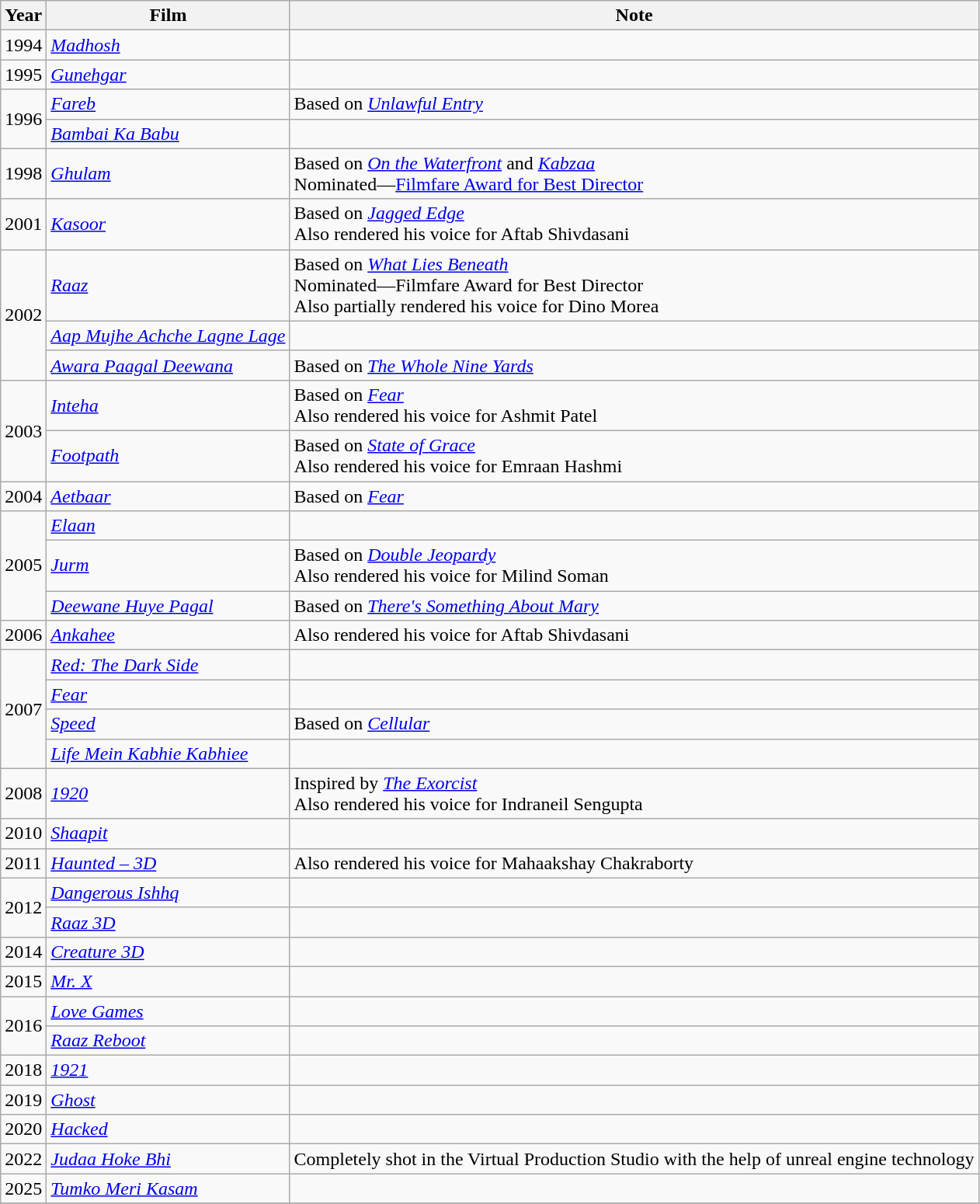<table class="wikitable sortable">
<tr>
<th>Year</th>
<th>Film</th>
<th>Note</th>
</tr>
<tr>
<td>1994</td>
<td><em><a href='#'>Madhosh</a></em></td>
<td></td>
</tr>
<tr>
<td>1995</td>
<td><em><a href='#'>Gunehgar</a></em></td>
<td></td>
</tr>
<tr>
<td rowspan="2">1996</td>
<td><em><a href='#'>Fareb</a></em></td>
<td>Based on <em><a href='#'>Unlawful Entry</a></em></td>
</tr>
<tr>
<td><em><a href='#'>Bambai Ka Babu</a></em></td>
<td></td>
</tr>
<tr>
<td>1998</td>
<td><em><a href='#'>Ghulam</a></em></td>
<td>Based on <em><a href='#'>On the Waterfront</a></em> and <em><a href='#'>Kabzaa</a></em><br>Nominated—<a href='#'>Filmfare Award for Best Director</a></td>
</tr>
<tr>
<td>2001</td>
<td><em><a href='#'>Kasoor</a></em></td>
<td>Based on <em><a href='#'>Jagged Edge</a></em><br> Also rendered his voice for Aftab Shivdasani</td>
</tr>
<tr>
<td rowspan="3">2002</td>
<td><em><a href='#'>Raaz</a></em></td>
<td>Based on <em><a href='#'>What Lies Beneath</a></em><br>Nominated—Filmfare Award for Best Director <br> Also partially rendered his voice for Dino Morea</td>
</tr>
<tr>
<td><em><a href='#'>Aap Mujhe Achche Lagne Lage</a></em></td>
<td></td>
</tr>
<tr>
<td><em><a href='#'>Awara Paagal Deewana</a></em></td>
<td>Based on <em><a href='#'>The Whole Nine Yards</a></em></td>
</tr>
<tr>
<td rowspan="2">2003</td>
<td><em><a href='#'>Inteha</a></em></td>
<td>Based on <em><a href='#'>Fear</a></em> <br> Also rendered his voice for Ashmit Patel</td>
</tr>
<tr>
<td><em><a href='#'>Footpath</a></em></td>
<td>Based on <em><a href='#'>State of Grace</a></em> <br> Also rendered his voice for Emraan Hashmi</td>
</tr>
<tr>
<td>2004</td>
<td><em><a href='#'>Aetbaar</a></em></td>
<td>Based on <em><a href='#'>Fear</a></em></td>
</tr>
<tr>
<td rowspan="3">2005</td>
<td><em><a href='#'>Elaan</a></em></td>
<td></td>
</tr>
<tr>
<td><em><a href='#'>Jurm</a></em></td>
<td>Based on <em><a href='#'>Double Jeopardy</a></em> <br> Also rendered his voice for Milind Soman</td>
</tr>
<tr>
<td><em><a href='#'>Deewane Huye Pagal</a></em></td>
<td>Based on <em><a href='#'>There's Something About Mary</a></em></td>
</tr>
<tr>
<td>2006</td>
<td><em><a href='#'>Ankahee</a></em> <br></td>
<td>Also rendered his voice for Aftab Shivdasani</td>
</tr>
<tr>
<td rowspan="4">2007</td>
<td><em><a href='#'>Red: The Dark Side</a></em></td>
<td></td>
</tr>
<tr>
<td><em><a href='#'>Fear</a></em></td>
<td></td>
</tr>
<tr>
<td><em><a href='#'>Speed</a></em></td>
<td>Based on <em><a href='#'>Cellular</a></em></td>
</tr>
<tr>
<td><em><a href='#'>Life Mein Kabhie Kabhiee</a></em></td>
<td></td>
</tr>
<tr>
<td>2008</td>
<td><em><a href='#'>1920</a></em></td>
<td>Inspired by <em><a href='#'>The Exorcist</a></em> <br> Also rendered his voice for Indraneil Sengupta</td>
</tr>
<tr>
<td>2010</td>
<td><em><a href='#'>Shaapit</a></em></td>
<td></td>
</tr>
<tr>
<td>2011</td>
<td><em><a href='#'>Haunted – 3D</a></em></td>
<td>Also rendered his voice for Mahaakshay Chakraborty</td>
</tr>
<tr>
<td rowspan="2">2012</td>
<td><em><a href='#'>Dangerous Ishhq</a></em></td>
<td></td>
</tr>
<tr>
<td><em><a href='#'>Raaz 3D</a></em></td>
<td></td>
</tr>
<tr>
<td>2014</td>
<td><em><a href='#'>Creature 3D</a></em></td>
<td></td>
</tr>
<tr>
<td>2015</td>
<td><em><a href='#'>Mr. X</a></em></td>
<td></td>
</tr>
<tr>
<td rowspan="2">2016</td>
<td><em><a href='#'>Love Games</a></em></td>
<td></td>
</tr>
<tr>
<td><em><a href='#'>Raaz Reboot</a></em></td>
<td></td>
</tr>
<tr>
<td>2018</td>
<td><em><a href='#'>1921</a></em></td>
<td></td>
</tr>
<tr>
<td>2019</td>
<td><em><a href='#'>Ghost</a></em></td>
<td></td>
</tr>
<tr>
<td>2020</td>
<td><em><a href='#'>Hacked</a></em></td>
<td></td>
</tr>
<tr>
<td>2022</td>
<td><em><a href='#'>Judaa Hoke Bhi</a></em></td>
<td>Completely shot in the Virtual Production Studio with the help of unreal engine technology</td>
</tr>
<tr>
<td>2025</td>
<td><em><a href='#'>Tumko Meri Kasam</a></em></td>
<td></td>
</tr>
<tr>
</tr>
</table>
